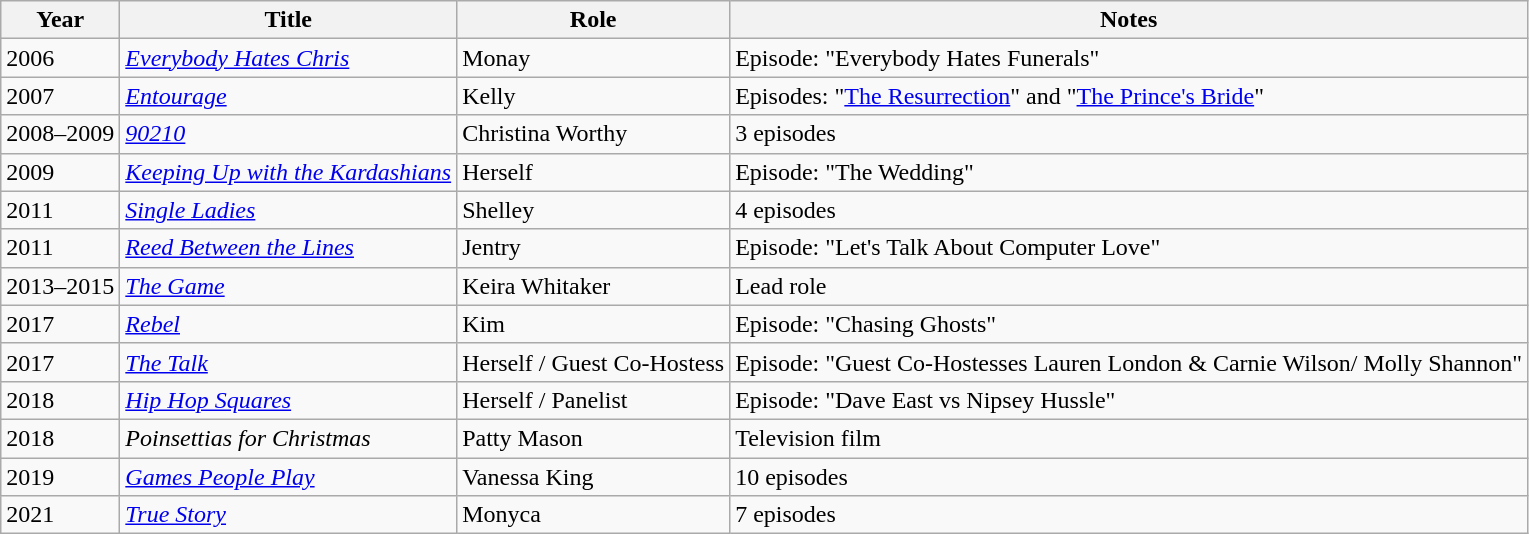<table class="wikitable sortable">
<tr>
<th>Year</th>
<th>Title</th>
<th>Role</th>
<th class="unsortable">Notes</th>
</tr>
<tr>
<td>2006</td>
<td><em><a href='#'>Everybody Hates Chris</a></em></td>
<td>Monay</td>
<td>Episode: "Everybody Hates Funerals"</td>
</tr>
<tr>
<td>2007</td>
<td><em><a href='#'>Entourage</a></em></td>
<td>Kelly</td>
<td>Episodes: "<a href='#'>The Resurrection</a>" and "<a href='#'>The Prince's Bride</a>"</td>
</tr>
<tr>
<td>2008–2009</td>
<td><em><a href='#'>90210</a></em></td>
<td>Christina Worthy</td>
<td>3 episodes</td>
</tr>
<tr>
<td>2009</td>
<td><em><a href='#'>Keeping Up with the Kardashians</a></em></td>
<td>Herself</td>
<td>Episode: "The Wedding"</td>
</tr>
<tr>
<td>2011</td>
<td><em><a href='#'>Single Ladies</a></em></td>
<td>Shelley</td>
<td>4 episodes</td>
</tr>
<tr>
<td>2011</td>
<td><em><a href='#'>Reed Between the Lines</a></em></td>
<td>Jentry</td>
<td>Episode: "Let's Talk About Computer Love"</td>
</tr>
<tr>
<td>2013–2015</td>
<td><em><a href='#'>The Game</a></em></td>
<td>Keira Whitaker</td>
<td>Lead role</td>
</tr>
<tr>
<td>2017</td>
<td><em><a href='#'>Rebel</a></em></td>
<td>Kim</td>
<td>Episode: "Chasing Ghosts"</td>
</tr>
<tr>
<td>2017</td>
<td><em><a href='#'>The Talk</a></em></td>
<td>Herself / Guest Co-Hostess</td>
<td>Episode: "Guest Co-Hostesses Lauren London & Carnie Wilson/ Molly Shannon"</td>
</tr>
<tr>
<td>2018</td>
<td><em><a href='#'>Hip Hop Squares</a></em></td>
<td>Herself / Panelist</td>
<td>Episode: "Dave East vs Nipsey Hussle"</td>
</tr>
<tr>
<td>2018</td>
<td><em>Poinsettias for Christmas</em></td>
<td>Patty Mason</td>
<td>Television film</td>
</tr>
<tr>
<td>2019</td>
<td><em><a href='#'>Games People Play</a></em></td>
<td>Vanessa King</td>
<td>10 episodes</td>
</tr>
<tr>
<td>2021</td>
<td><em><a href='#'>True Story</a></em></td>
<td>Monyca</td>
<td>7 episodes</td>
</tr>
</table>
